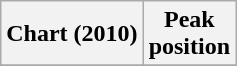<table class="wikitable sortable">
<tr>
<th align="left">Chart (2010)</th>
<th align="center">Peak<br>position</th>
</tr>
<tr>
</tr>
</table>
